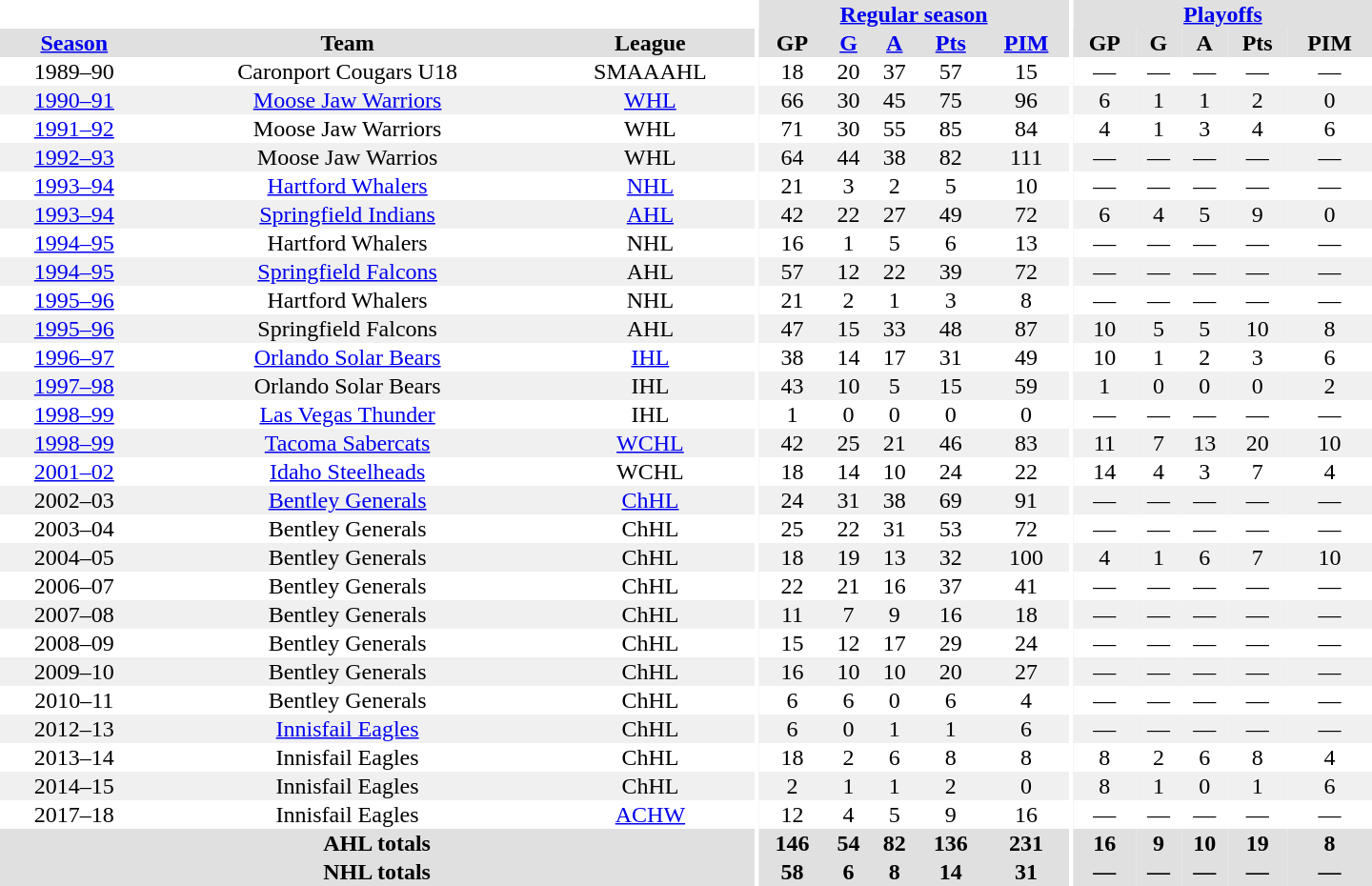<table border="0" cellpadding="1" cellspacing="0" style="text-align:center; width:60em">
<tr bgcolor="#e0e0e0">
<th colspan="3" bgcolor="#ffffff"></th>
<th rowspan="100" bgcolor="#ffffff"></th>
<th colspan="5"><a href='#'>Regular season</a></th>
<th rowspan="100" bgcolor="#ffffff"></th>
<th colspan="5"><a href='#'>Playoffs</a></th>
</tr>
<tr bgcolor="#e0e0e0">
<th><a href='#'>Season</a></th>
<th>Team</th>
<th>League</th>
<th>GP</th>
<th><a href='#'>G</a></th>
<th><a href='#'>A</a></th>
<th><a href='#'>Pts</a></th>
<th><a href='#'>PIM</a></th>
<th>GP</th>
<th>G</th>
<th>A</th>
<th>Pts</th>
<th>PIM</th>
</tr>
<tr>
<td>1989–90</td>
<td>Caronport Cougars U18</td>
<td>SMAAAHL</td>
<td>18</td>
<td>20</td>
<td>37</td>
<td>57</td>
<td>15</td>
<td>—</td>
<td>—</td>
<td>—</td>
<td>—</td>
<td>—</td>
</tr>
<tr bgcolor="#f0f0f0">
<td><a href='#'>1990–91</a></td>
<td><a href='#'>Moose Jaw Warriors</a></td>
<td><a href='#'>WHL</a></td>
<td>66</td>
<td>30</td>
<td>45</td>
<td>75</td>
<td>96</td>
<td>6</td>
<td>1</td>
<td>1</td>
<td>2</td>
<td>0</td>
</tr>
<tr>
<td><a href='#'>1991–92</a></td>
<td>Moose Jaw Warriors</td>
<td>WHL</td>
<td>71</td>
<td>30</td>
<td>55</td>
<td>85</td>
<td>84</td>
<td>4</td>
<td>1</td>
<td>3</td>
<td>4</td>
<td>6</td>
</tr>
<tr bgcolor="#f0f0f0">
<td><a href='#'>1992–93</a></td>
<td>Moose Jaw Warrios</td>
<td>WHL</td>
<td>64</td>
<td>44</td>
<td>38</td>
<td>82</td>
<td>111</td>
<td>—</td>
<td>—</td>
<td>—</td>
<td>—</td>
<td>—</td>
</tr>
<tr>
<td><a href='#'>1993–94</a></td>
<td><a href='#'>Hartford Whalers</a></td>
<td><a href='#'>NHL</a></td>
<td>21</td>
<td>3</td>
<td>2</td>
<td>5</td>
<td>10</td>
<td>—</td>
<td>—</td>
<td>—</td>
<td>—</td>
<td>—</td>
</tr>
<tr bgcolor="#f0f0f0">
<td><a href='#'>1993–94</a></td>
<td><a href='#'>Springfield Indians</a></td>
<td><a href='#'>AHL</a></td>
<td>42</td>
<td>22</td>
<td>27</td>
<td>49</td>
<td>72</td>
<td>6</td>
<td>4</td>
<td>5</td>
<td>9</td>
<td>0</td>
</tr>
<tr>
<td><a href='#'>1994–95</a></td>
<td>Hartford Whalers</td>
<td>NHL</td>
<td>16</td>
<td>1</td>
<td>5</td>
<td>6</td>
<td>13</td>
<td>—</td>
<td>—</td>
<td>—</td>
<td>—</td>
<td>—</td>
</tr>
<tr bgcolor="#f0f0f0">
<td><a href='#'>1994–95</a></td>
<td><a href='#'>Springfield Falcons</a></td>
<td>AHL</td>
<td>57</td>
<td>12</td>
<td>22</td>
<td>39</td>
<td>72</td>
<td>—</td>
<td>—</td>
<td>—</td>
<td>—</td>
<td>—</td>
</tr>
<tr>
<td><a href='#'>1995–96</a></td>
<td>Hartford Whalers</td>
<td>NHL</td>
<td>21</td>
<td>2</td>
<td>1</td>
<td>3</td>
<td>8</td>
<td>—</td>
<td>—</td>
<td>—</td>
<td>—</td>
<td>—</td>
</tr>
<tr bgcolor="#f0f0f0">
<td><a href='#'>1995–96</a></td>
<td>Springfield Falcons</td>
<td>AHL</td>
<td>47</td>
<td>15</td>
<td>33</td>
<td>48</td>
<td>87</td>
<td>10</td>
<td>5</td>
<td>5</td>
<td>10</td>
<td>8</td>
</tr>
<tr>
<td><a href='#'>1996–97</a></td>
<td><a href='#'>Orlando Solar Bears</a></td>
<td><a href='#'>IHL</a></td>
<td>38</td>
<td>14</td>
<td>17</td>
<td>31</td>
<td>49</td>
<td>10</td>
<td>1</td>
<td>2</td>
<td>3</td>
<td>6</td>
</tr>
<tr bgcolor="#f0f0f0">
<td><a href='#'>1997–98</a></td>
<td>Orlando Solar Bears</td>
<td>IHL</td>
<td>43</td>
<td>10</td>
<td>5</td>
<td>15</td>
<td>59</td>
<td>1</td>
<td>0</td>
<td>0</td>
<td>0</td>
<td>2</td>
</tr>
<tr>
<td><a href='#'>1998–99</a></td>
<td><a href='#'>Las Vegas Thunder</a></td>
<td>IHL</td>
<td>1</td>
<td>0</td>
<td>0</td>
<td>0</td>
<td>0</td>
<td>—</td>
<td>—</td>
<td>—</td>
<td>—</td>
<td>—</td>
</tr>
<tr bgcolor="#f0f0f0">
<td><a href='#'>1998–99</a></td>
<td><a href='#'>Tacoma Sabercats</a></td>
<td><a href='#'>WCHL</a></td>
<td>42</td>
<td>25</td>
<td>21</td>
<td>46</td>
<td>83</td>
<td>11</td>
<td>7</td>
<td>13</td>
<td>20</td>
<td>10</td>
</tr>
<tr>
<td><a href='#'>2001–02</a></td>
<td><a href='#'>Idaho Steelheads</a></td>
<td>WCHL</td>
<td>18</td>
<td>14</td>
<td>10</td>
<td>24</td>
<td>22</td>
<td>14</td>
<td>4</td>
<td>3</td>
<td>7</td>
<td>4</td>
</tr>
<tr bgcolor="#f0f0f0">
<td>2002–03</td>
<td><a href='#'>Bentley Generals</a></td>
<td><a href='#'>ChHL</a></td>
<td>24</td>
<td>31</td>
<td>38</td>
<td>69</td>
<td>91</td>
<td>—</td>
<td>—</td>
<td>—</td>
<td>—</td>
<td>—</td>
</tr>
<tr>
<td>2003–04</td>
<td>Bentley Generals</td>
<td>ChHL</td>
<td>25</td>
<td>22</td>
<td>31</td>
<td>53</td>
<td>72</td>
<td>—</td>
<td>—</td>
<td>—</td>
<td>—</td>
<td>—</td>
</tr>
<tr bgcolor="#f0f0f0">
<td>2004–05</td>
<td>Bentley Generals</td>
<td>ChHL</td>
<td>18</td>
<td>19</td>
<td>13</td>
<td>32</td>
<td>100</td>
<td>4</td>
<td>1</td>
<td>6</td>
<td>7</td>
<td>10</td>
</tr>
<tr>
<td>2006–07</td>
<td>Bentley Generals</td>
<td>ChHL</td>
<td>22</td>
<td>21</td>
<td>16</td>
<td>37</td>
<td>41</td>
<td>—</td>
<td>—</td>
<td>—</td>
<td>—</td>
<td>—</td>
</tr>
<tr bgcolor="#f0f0f0">
<td>2007–08</td>
<td>Bentley Generals</td>
<td>ChHL</td>
<td>11</td>
<td>7</td>
<td>9</td>
<td>16</td>
<td>18</td>
<td>—</td>
<td>—</td>
<td>—</td>
<td>—</td>
<td>—</td>
</tr>
<tr>
<td>2008–09</td>
<td>Bentley Generals</td>
<td>ChHL</td>
<td>15</td>
<td>12</td>
<td>17</td>
<td>29</td>
<td>24</td>
<td>—</td>
<td>—</td>
<td>—</td>
<td>—</td>
<td>—</td>
</tr>
<tr bgcolor="#f0f0f0">
<td>2009–10</td>
<td>Bentley Generals</td>
<td>ChHL</td>
<td>16</td>
<td>10</td>
<td>10</td>
<td>20</td>
<td>27</td>
<td>—</td>
<td>—</td>
<td>—</td>
<td>—</td>
<td>—</td>
</tr>
<tr>
<td>2010–11</td>
<td>Bentley Generals</td>
<td>ChHL</td>
<td>6</td>
<td>6</td>
<td>0</td>
<td>6</td>
<td>4</td>
<td>—</td>
<td>—</td>
<td>—</td>
<td>—</td>
<td>—</td>
</tr>
<tr bgcolor="#f0f0f0">
<td>2012–13</td>
<td><a href='#'>Innisfail Eagles</a></td>
<td>ChHL</td>
<td>6</td>
<td>0</td>
<td>1</td>
<td>1</td>
<td>6</td>
<td>—</td>
<td>—</td>
<td>—</td>
<td>—</td>
<td>—</td>
</tr>
<tr>
<td>2013–14</td>
<td>Innisfail Eagles</td>
<td>ChHL</td>
<td>18</td>
<td>2</td>
<td>6</td>
<td>8</td>
<td>8</td>
<td>8</td>
<td>2</td>
<td>6</td>
<td>8</td>
<td>4</td>
</tr>
<tr bgcolor="#f0f0f0">
<td>2014–15</td>
<td>Innisfail Eagles</td>
<td>ChHL</td>
<td>2</td>
<td>1</td>
<td>1</td>
<td>2</td>
<td>0</td>
<td>8</td>
<td>1</td>
<td>0</td>
<td>1</td>
<td>6</td>
</tr>
<tr>
<td>2017–18</td>
<td>Innisfail Eagles</td>
<td><a href='#'>ACHW</a></td>
<td>12</td>
<td>4</td>
<td>5</td>
<td>9</td>
<td>16</td>
<td>—</td>
<td>—</td>
<td>—</td>
<td>—</td>
<td>—</td>
</tr>
<tr bgcolor="#e0e0e0">
<th colspan="3">AHL totals</th>
<th>146</th>
<th>54</th>
<th>82</th>
<th>136</th>
<th>231</th>
<th>16</th>
<th>9</th>
<th>10</th>
<th>19</th>
<th>8</th>
</tr>
<tr bgcolor="#e0e0e0">
<th colspan="3">NHL totals</th>
<th>58</th>
<th>6</th>
<th>8</th>
<th>14</th>
<th>31</th>
<th>—</th>
<th>—</th>
<th>—</th>
<th>—</th>
<th>—</th>
</tr>
</table>
